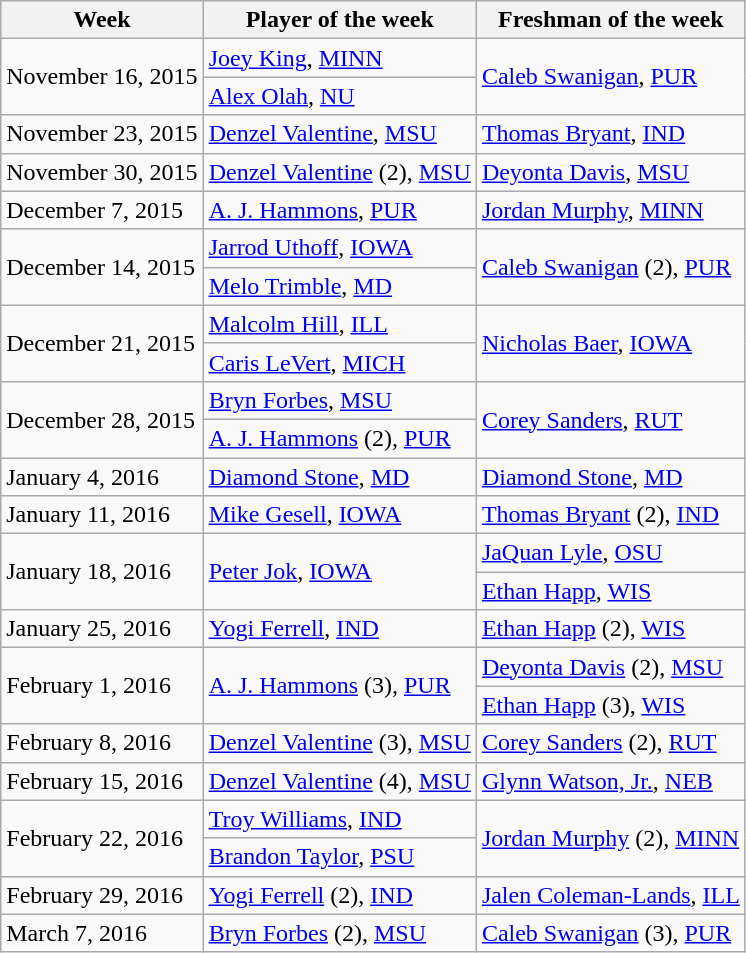<table class="wikitable" border="1">
<tr>
<th>Week</th>
<th>Player of the week</th>
<th>Freshman of the week</th>
</tr>
<tr>
<td rowspan="2" valign="middle">November 16, 2015</td>
<td><a href='#'>Joey King</a>, <a href='#'>MINN</a></td>
<td rowspan="2" valign="middle"><a href='#'>Caleb Swanigan</a>, <a href='#'>PUR</a></td>
</tr>
<tr>
<td><a href='#'>Alex Olah</a>, <a href='#'>NU</a></td>
</tr>
<tr>
<td valign="middle">November 23, 2015</td>
<td><a href='#'>Denzel Valentine</a>, <a href='#'>MSU</a></td>
<td><a href='#'>Thomas Bryant</a>, <a href='#'>IND</a></td>
</tr>
<tr>
<td valign="middle">November 30, 2015</td>
<td><a href='#'>Denzel Valentine</a> (2), <a href='#'>MSU</a></td>
<td><a href='#'>Deyonta Davis</a>, <a href='#'>MSU</a></td>
</tr>
<tr>
<td valign="middle">December 7, 2015</td>
<td><a href='#'>A. J. Hammons</a>, <a href='#'>PUR</a></td>
<td><a href='#'>Jordan Murphy</a>, <a href='#'>MINN</a></td>
</tr>
<tr>
<td rowspan="2" valign="middle">December 14, 2015</td>
<td><a href='#'>Jarrod Uthoff</a>, <a href='#'>IOWA</a></td>
<td rowspan="2" valign="middle"><a href='#'>Caleb Swanigan</a> (2), <a href='#'>PUR</a></td>
</tr>
<tr>
<td><a href='#'>Melo Trimble</a>, <a href='#'>MD</a></td>
</tr>
<tr>
<td rowspan="2" valign="middle">December 21, 2015</td>
<td><a href='#'>Malcolm Hill</a>, <a href='#'>ILL</a></td>
<td rowspan="2" valign="middle"><a href='#'>Nicholas Baer</a>, <a href='#'>IOWA</a></td>
</tr>
<tr>
<td><a href='#'>Caris LeVert</a>, <a href='#'>MICH</a></td>
</tr>
<tr>
<td rowspan="2" valign="middle">December 28, 2015</td>
<td><a href='#'>Bryn Forbes</a>, <a href='#'>MSU</a></td>
<td rowspan="2" valign="middle"><a href='#'>Corey Sanders</a>, <a href='#'>RUT</a></td>
</tr>
<tr>
<td><a href='#'>A. J. Hammons</a> (2), <a href='#'>PUR</a></td>
</tr>
<tr>
<td valign="middle">January 4, 2016</td>
<td><a href='#'>Diamond Stone</a>, <a href='#'>MD</a></td>
<td><a href='#'>Diamond Stone</a>, <a href='#'>MD</a></td>
</tr>
<tr>
<td valign="middle">January 11, 2016</td>
<td><a href='#'>Mike Gesell</a>, <a href='#'>IOWA</a></td>
<td><a href='#'>Thomas Bryant</a> (2), <a href='#'>IND</a></td>
</tr>
<tr>
<td rowspan="2" valign="middle">January 18, 2016</td>
<td rowspan="2" valign="middle"><a href='#'>Peter Jok</a>, <a href='#'>IOWA</a></td>
<td><a href='#'>JaQuan Lyle</a>, <a href='#'>OSU</a></td>
</tr>
<tr>
<td><a href='#'>Ethan Happ</a>, <a href='#'>WIS</a></td>
</tr>
<tr>
<td valign="middle">January 25, 2016</td>
<td><a href='#'>Yogi Ferrell</a>, <a href='#'>IND</a></td>
<td><a href='#'>Ethan Happ</a> (2), <a href='#'>WIS</a></td>
</tr>
<tr>
<td rowspan="2" valign="middle">February 1, 2016</td>
<td rowspan="2" valign="middle"><a href='#'>A. J. Hammons</a> (3), <a href='#'>PUR</a></td>
<td><a href='#'>Deyonta Davis</a> (2), <a href='#'>MSU</a></td>
</tr>
<tr>
<td><a href='#'>Ethan Happ</a> (3), <a href='#'>WIS</a></td>
</tr>
<tr>
<td valign="middle">February 8, 2016</td>
<td><a href='#'>Denzel Valentine</a> (3), <a href='#'>MSU</a></td>
<td><a href='#'>Corey Sanders</a> (2), <a href='#'>RUT</a></td>
</tr>
<tr>
<td valign="middle">February 15, 2016</td>
<td><a href='#'>Denzel Valentine</a> (4), <a href='#'>MSU</a></td>
<td><a href='#'>Glynn Watson, Jr.</a>, <a href='#'>NEB</a></td>
</tr>
<tr>
<td rowspan="2" valign="middle">February 22, 2016</td>
<td><a href='#'>Troy Williams</a>, <a href='#'>IND</a></td>
<td rowspan="2" valign="middle"><a href='#'>Jordan Murphy</a> (2), <a href='#'>MINN</a></td>
</tr>
<tr>
<td><a href='#'>Brandon Taylor</a>, <a href='#'>PSU</a></td>
</tr>
<tr>
<td>February 29, 2016</td>
<td><a href='#'>Yogi Ferrell</a> (2), <a href='#'>IND</a></td>
<td><a href='#'>Jalen Coleman-Lands</a>, <a href='#'>ILL</a></td>
</tr>
<tr>
<td>March 7, 2016</td>
<td><a href='#'>Bryn Forbes</a> (2), <a href='#'>MSU</a></td>
<td><a href='#'>Caleb Swanigan</a> (3), <a href='#'>PUR</a></td>
</tr>
</table>
